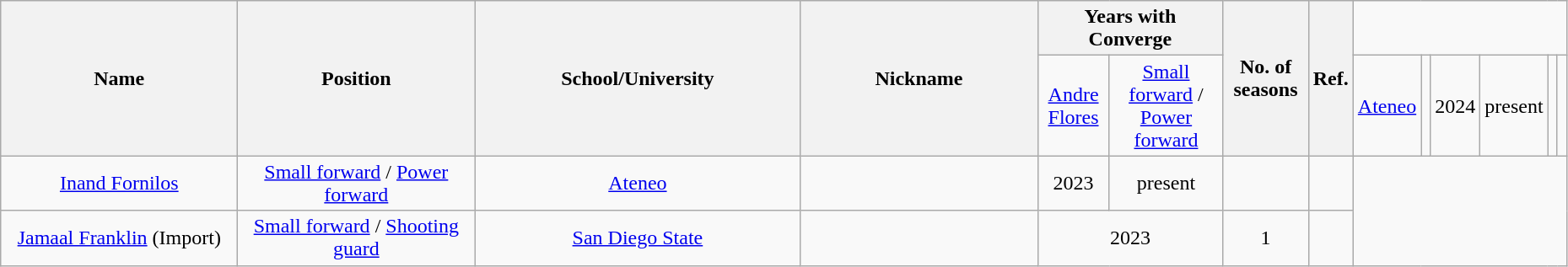<table class="wikitable sortable" style="text-align:center" width="98%">
<tr>
<th style="width:180px;" rowspan="2">Name</th>
<th style="width:180px;" rowspan="2">Position</th>
<th style="width:250px;" rowspan="2">School/University</th>
<th style="width:180px;" rowspan="2">Nickname</th>
<th style="width:180px; text-align:center;" colspan="2">Years with Converge</th>
<th rowspan="2">No. of seasons</th>
<th rowspan="2"; class=unsortable>Ref.</th>
</tr>
<tr>
<td><a href='#'>Andre Flores</a></td>
<td><a href='#'>Small forward</a> / <a href='#'>Power forward</a></td>
<td><a href='#'>Ateneo</a></td>
<td></td>
<td>2024</td>
<td>present</td>
<td></td>
<td></td>
</tr>
<tr>
<td><a href='#'>Inand Fornilos</a></td>
<td><a href='#'>Small forward</a> / <a href='#'>Power forward</a></td>
<td><a href='#'>Ateneo</a></td>
<td></td>
<td>2023</td>
<td>present</td>
<td></td>
<td></td>
</tr>
<tr>
<td><a href='#'>Jamaal Franklin</a> (Import)</td>
<td><a href='#'>Small forward</a> / <a href='#'>Shooting guard</a></td>
<td><a href='#'>San Diego State</a></td>
<td></td>
<td colspan="2">2023</td>
<td>1</td>
<td></td>
</tr>
</table>
